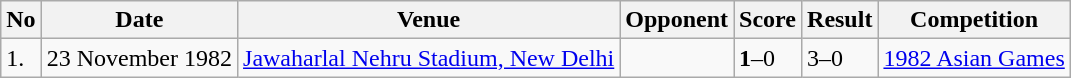<table class="wikitable" style="font-size:100%;">
<tr>
<th>No</th>
<th>Date</th>
<th>Venue</th>
<th>Opponent</th>
<th>Score</th>
<th>Result</th>
<th>Competition</th>
</tr>
<tr>
<td>1.</td>
<td>23 November 1982</td>
<td><a href='#'>Jawaharlal Nehru Stadium, New Delhi</a></td>
<td></td>
<td><strong>1</strong>–0</td>
<td>3–0</td>
<td><a href='#'>1982 Asian Games</a></td>
</tr>
</table>
